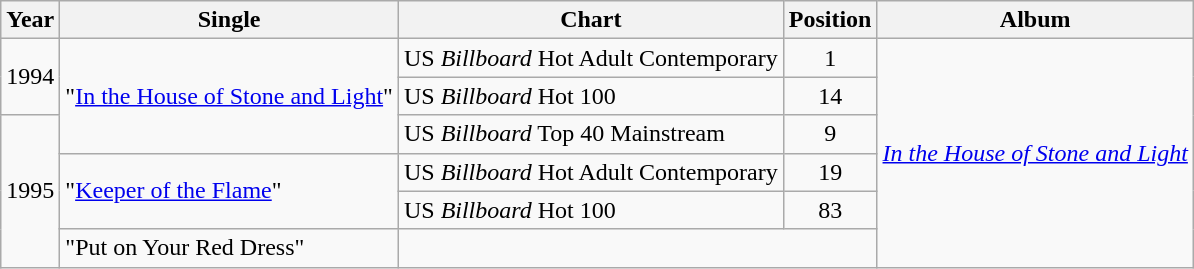<table class="wikitable">
<tr>
<th>Year</th>
<th>Single</th>
<th>Chart</th>
<th>Position</th>
<th>Album</th>
</tr>
<tr>
<td rowspan=2>1994</td>
<td rowspan=3>"<a href='#'>In the House of Stone and Light</a>"</td>
<td>US <em>Billboard</em> Hot Adult Contemporary</td>
<td align="center">1</td>
<td rowspan=6><em><a href='#'>In the House of Stone and Light</a></em></td>
</tr>
<tr>
<td>US <em>Billboard</em> Hot 100</td>
<td align="center">14</td>
</tr>
<tr>
<td rowspan=4>1995</td>
<td>US <em>Billboard</em> Top 40 Mainstream</td>
<td align="center">9</td>
</tr>
<tr>
<td rowspan=2>"<a href='#'>Keeper of the Flame</a>"</td>
<td>US <em>Billboard</em> Hot Adult Contemporary</td>
<td align="center">19</td>
</tr>
<tr>
<td>US <em>Billboard</em> Hot 100</td>
<td align="center">83</td>
</tr>
<tr>
<td rowspan=1>"Put on Your Red Dress"</td>
</tr>
</table>
